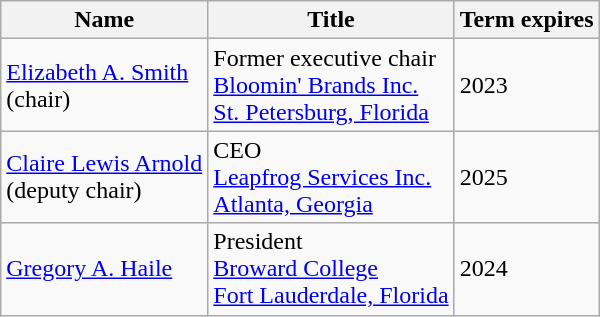<table class="wikitable sortable">
<tr>
<th>Name</th>
<th>Title</th>
<th>Term expires</th>
</tr>
<tr>
<td><a href='#'>Elizabeth A. Smith</a><br>(chair)</td>
<td>Former executive chair<br><a href='#'>Bloomin' Brands Inc.</a><br><a href='#'>St. Petersburg, Florida</a></td>
<td>2023</td>
</tr>
<tr>
<td><a href='#'>Claire Lewis Arnold</a><br>(deputy chair)</td>
<td>CEO<br><a href='#'>Leapfrog Services Inc.</a><br><a href='#'>Atlanta, Georgia</a></td>
<td>2025</td>
</tr>
<tr>
<td><a href='#'>Gregory A. Haile</a></td>
<td>President<br><a href='#'>Broward College</a><br><a href='#'>Fort Lauderdale, Florida</a></td>
<td>2024</td>
</tr>
</table>
